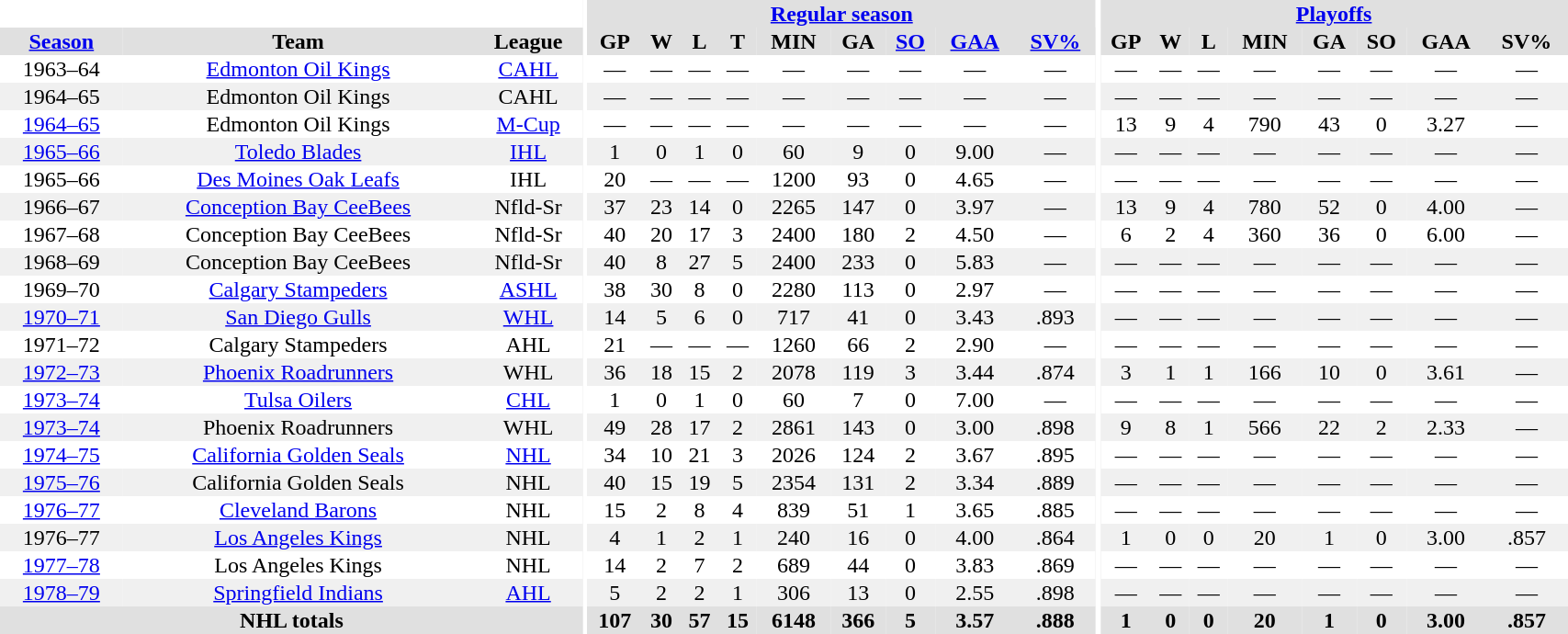<table border="0" cellpadding="1" cellspacing="0" style="width:90%; text-align:center;">
<tr bgcolor="#e0e0e0">
<th colspan="3" bgcolor="#ffffff"></th>
<th rowspan="99" bgcolor="#ffffff"></th>
<th colspan="9" bgcolor="#e0e0e0"><a href='#'>Regular season</a></th>
<th rowspan="99" bgcolor="#ffffff"></th>
<th colspan="8" bgcolor="#e0e0e0"><a href='#'>Playoffs</a></th>
</tr>
<tr bgcolor="#e0e0e0">
<th><a href='#'>Season</a></th>
<th>Team</th>
<th>League</th>
<th>GP</th>
<th>W</th>
<th>L</th>
<th>T</th>
<th>MIN</th>
<th>GA</th>
<th><a href='#'>SO</a></th>
<th><a href='#'>GAA</a></th>
<th><a href='#'>SV%</a></th>
<th>GP</th>
<th>W</th>
<th>L</th>
<th>MIN</th>
<th>GA</th>
<th>SO</th>
<th>GAA</th>
<th>SV%</th>
</tr>
<tr>
<td>1963–64</td>
<td><a href='#'>Edmonton Oil Kings</a></td>
<td><a href='#'>CAHL</a></td>
<td>—</td>
<td>—</td>
<td>—</td>
<td>—</td>
<td>—</td>
<td>—</td>
<td>—</td>
<td>—</td>
<td>—</td>
<td>—</td>
<td>—</td>
<td>—</td>
<td>—</td>
<td>—</td>
<td>—</td>
<td>—</td>
<td>—</td>
</tr>
<tr bgcolor="#f0f0f0">
<td>1964–65</td>
<td>Edmonton Oil Kings</td>
<td>CAHL</td>
<td>—</td>
<td>—</td>
<td>—</td>
<td>—</td>
<td>—</td>
<td>—</td>
<td>—</td>
<td>—</td>
<td>—</td>
<td>—</td>
<td>—</td>
<td>—</td>
<td>—</td>
<td>—</td>
<td>—</td>
<td>—</td>
<td>—</td>
</tr>
<tr>
<td><a href='#'>1964–65</a></td>
<td>Edmonton Oil Kings</td>
<td><a href='#'>M-Cup</a></td>
<td>—</td>
<td>—</td>
<td>—</td>
<td>—</td>
<td>—</td>
<td>—</td>
<td>—</td>
<td>—</td>
<td>—</td>
<td>13</td>
<td>9</td>
<td>4</td>
<td>790</td>
<td>43</td>
<td>0</td>
<td>3.27</td>
<td>—</td>
</tr>
<tr bgcolor="#f0f0f0">
<td><a href='#'>1965–66</a></td>
<td><a href='#'>Toledo Blades</a></td>
<td><a href='#'>IHL</a></td>
<td>1</td>
<td>0</td>
<td>1</td>
<td>0</td>
<td>60</td>
<td>9</td>
<td>0</td>
<td>9.00</td>
<td>—</td>
<td>—</td>
<td>—</td>
<td>—</td>
<td>—</td>
<td>—</td>
<td>—</td>
<td>—</td>
<td>—</td>
</tr>
<tr>
<td>1965–66</td>
<td><a href='#'>Des Moines Oak Leafs</a></td>
<td>IHL</td>
<td>20</td>
<td>—</td>
<td>—</td>
<td>—</td>
<td>1200</td>
<td>93</td>
<td>0</td>
<td>4.65</td>
<td>—</td>
<td>—</td>
<td>—</td>
<td>—</td>
<td>—</td>
<td>—</td>
<td>—</td>
<td>—</td>
<td>—</td>
</tr>
<tr bgcolor="#f0f0f0">
<td>1966–67</td>
<td><a href='#'>Conception Bay CeeBees</a></td>
<td>Nfld-Sr</td>
<td>37</td>
<td>23</td>
<td>14</td>
<td>0</td>
<td>2265</td>
<td>147</td>
<td>0</td>
<td>3.97</td>
<td>—</td>
<td>13</td>
<td>9</td>
<td>4</td>
<td>780</td>
<td>52</td>
<td>0</td>
<td>4.00</td>
<td>—</td>
</tr>
<tr>
<td>1967–68</td>
<td>Conception Bay CeeBees</td>
<td>Nfld-Sr</td>
<td>40</td>
<td>20</td>
<td>17</td>
<td>3</td>
<td>2400</td>
<td>180</td>
<td>2</td>
<td>4.50</td>
<td>—</td>
<td>6</td>
<td>2</td>
<td>4</td>
<td>360</td>
<td>36</td>
<td>0</td>
<td>6.00</td>
<td>—</td>
</tr>
<tr bgcolor="#f0f0f0">
<td>1968–69</td>
<td>Conception Bay CeeBees</td>
<td>Nfld-Sr</td>
<td>40</td>
<td>8</td>
<td>27</td>
<td>5</td>
<td>2400</td>
<td>233</td>
<td>0</td>
<td>5.83</td>
<td>—</td>
<td>—</td>
<td>—</td>
<td>—</td>
<td>—</td>
<td>—</td>
<td>—</td>
<td>—</td>
<td>—</td>
</tr>
<tr>
<td>1969–70</td>
<td><a href='#'>Calgary Stampeders</a></td>
<td><a href='#'>ASHL</a></td>
<td>38</td>
<td>30</td>
<td>8</td>
<td>0</td>
<td>2280</td>
<td>113</td>
<td>0</td>
<td>2.97</td>
<td>—</td>
<td>—</td>
<td>—</td>
<td>—</td>
<td>—</td>
<td>—</td>
<td>—</td>
<td>—</td>
<td>—</td>
</tr>
<tr bgcolor="#f0f0f0">
<td><a href='#'>1970–71</a></td>
<td><a href='#'>San Diego Gulls</a></td>
<td><a href='#'>WHL</a></td>
<td>14</td>
<td>5</td>
<td>6</td>
<td>0</td>
<td>717</td>
<td>41</td>
<td>0</td>
<td>3.43</td>
<td>.893</td>
<td>—</td>
<td>—</td>
<td>—</td>
<td>—</td>
<td>—</td>
<td>—</td>
<td>—</td>
<td>—</td>
</tr>
<tr>
<td>1971–72</td>
<td>Calgary Stampeders</td>
<td>AHL</td>
<td>21</td>
<td>—</td>
<td>—</td>
<td>—</td>
<td>1260</td>
<td>66</td>
<td>2</td>
<td>2.90</td>
<td>—</td>
<td>—</td>
<td>—</td>
<td>—</td>
<td>—</td>
<td>—</td>
<td>—</td>
<td>—</td>
<td>—</td>
</tr>
<tr bgcolor="#f0f0f0">
<td><a href='#'>1972–73</a></td>
<td><a href='#'>Phoenix Roadrunners</a></td>
<td>WHL</td>
<td>36</td>
<td>18</td>
<td>15</td>
<td>2</td>
<td>2078</td>
<td>119</td>
<td>3</td>
<td>3.44</td>
<td>.874</td>
<td>3</td>
<td>1</td>
<td>1</td>
<td>166</td>
<td>10</td>
<td>0</td>
<td>3.61</td>
<td>—</td>
</tr>
<tr>
<td><a href='#'>1973–74</a></td>
<td><a href='#'>Tulsa Oilers</a></td>
<td><a href='#'>CHL</a></td>
<td>1</td>
<td>0</td>
<td>1</td>
<td>0</td>
<td>60</td>
<td>7</td>
<td>0</td>
<td>7.00</td>
<td>—</td>
<td>—</td>
<td>—</td>
<td>—</td>
<td>—</td>
<td>—</td>
<td>—</td>
<td>—</td>
<td>—</td>
</tr>
<tr bgcolor="#f0f0f0">
<td><a href='#'>1973–74</a></td>
<td>Phoenix Roadrunners</td>
<td>WHL</td>
<td>49</td>
<td>28</td>
<td>17</td>
<td>2</td>
<td>2861</td>
<td>143</td>
<td>0</td>
<td>3.00</td>
<td>.898</td>
<td>9</td>
<td>8</td>
<td>1</td>
<td>566</td>
<td>22</td>
<td>2</td>
<td>2.33</td>
<td>—</td>
</tr>
<tr>
<td><a href='#'>1974–75</a></td>
<td><a href='#'>California Golden Seals</a></td>
<td><a href='#'>NHL</a></td>
<td>34</td>
<td>10</td>
<td>21</td>
<td>3</td>
<td>2026</td>
<td>124</td>
<td>2</td>
<td>3.67</td>
<td>.895</td>
<td>—</td>
<td>—</td>
<td>—</td>
<td>—</td>
<td>—</td>
<td>—</td>
<td>—</td>
<td>—</td>
</tr>
<tr bgcolor="#f0f0f0">
<td><a href='#'>1975–76</a></td>
<td>California Golden Seals</td>
<td>NHL</td>
<td>40</td>
<td>15</td>
<td>19</td>
<td>5</td>
<td>2354</td>
<td>131</td>
<td>2</td>
<td>3.34</td>
<td>.889</td>
<td>—</td>
<td>—</td>
<td>—</td>
<td>—</td>
<td>—</td>
<td>—</td>
<td>—</td>
<td>—</td>
</tr>
<tr>
<td><a href='#'>1976–77</a></td>
<td><a href='#'>Cleveland Barons</a></td>
<td>NHL</td>
<td>15</td>
<td>2</td>
<td>8</td>
<td>4</td>
<td>839</td>
<td>51</td>
<td>1</td>
<td>3.65</td>
<td>.885</td>
<td>—</td>
<td>—</td>
<td>—</td>
<td>—</td>
<td>—</td>
<td>—</td>
<td>—</td>
<td>—</td>
</tr>
<tr bgcolor="#f0f0f0">
<td>1976–77</td>
<td><a href='#'>Los Angeles Kings</a></td>
<td>NHL</td>
<td>4</td>
<td>1</td>
<td>2</td>
<td>1</td>
<td>240</td>
<td>16</td>
<td>0</td>
<td>4.00</td>
<td>.864</td>
<td>1</td>
<td>0</td>
<td>0</td>
<td>20</td>
<td>1</td>
<td>0</td>
<td>3.00</td>
<td>.857</td>
</tr>
<tr>
<td><a href='#'>1977–78</a></td>
<td>Los Angeles Kings</td>
<td>NHL</td>
<td>14</td>
<td>2</td>
<td>7</td>
<td>2</td>
<td>689</td>
<td>44</td>
<td>0</td>
<td>3.83</td>
<td>.869</td>
<td>—</td>
<td>—</td>
<td>—</td>
<td>—</td>
<td>—</td>
<td>—</td>
<td>—</td>
<td>—</td>
</tr>
<tr bgcolor="#f0f0f0">
<td><a href='#'>1978–79</a></td>
<td><a href='#'>Springfield Indians</a></td>
<td><a href='#'>AHL</a></td>
<td>5</td>
<td>2</td>
<td>2</td>
<td>1</td>
<td>306</td>
<td>13</td>
<td>0</td>
<td>2.55</td>
<td>.898</td>
<td>—</td>
<td>—</td>
<td>—</td>
<td>—</td>
<td>—</td>
<td>—</td>
<td>—</td>
<td>—</td>
</tr>
<tr bgcolor="#e0e0e0">
<th colspan=3>NHL totals</th>
<th>107</th>
<th>30</th>
<th>57</th>
<th>15</th>
<th>6148</th>
<th>366</th>
<th>5</th>
<th>3.57</th>
<th>.888</th>
<th>1</th>
<th>0</th>
<th>0</th>
<th>20</th>
<th>1</th>
<th>0</th>
<th>3.00</th>
<th>.857</th>
</tr>
</table>
